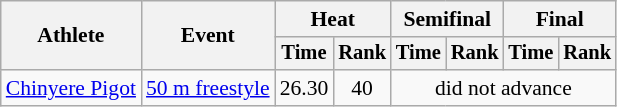<table class=wikitable style="font-size:90%">
<tr>
<th rowspan="2">Athlete</th>
<th rowspan="2">Event</th>
<th colspan="2">Heat</th>
<th colspan="2">Semifinal</th>
<th colspan="2">Final</th>
</tr>
<tr style="font-size:95%">
<th>Time</th>
<th>Rank</th>
<th>Time</th>
<th>Rank</th>
<th>Time</th>
<th>Rank</th>
</tr>
<tr align=center>
<td align=left><a href='#'>Chinyere Pigot</a></td>
<td align=left><a href='#'>50 m freestyle</a></td>
<td>26.30</td>
<td>40</td>
<td colspan=4>did not advance</td>
</tr>
</table>
